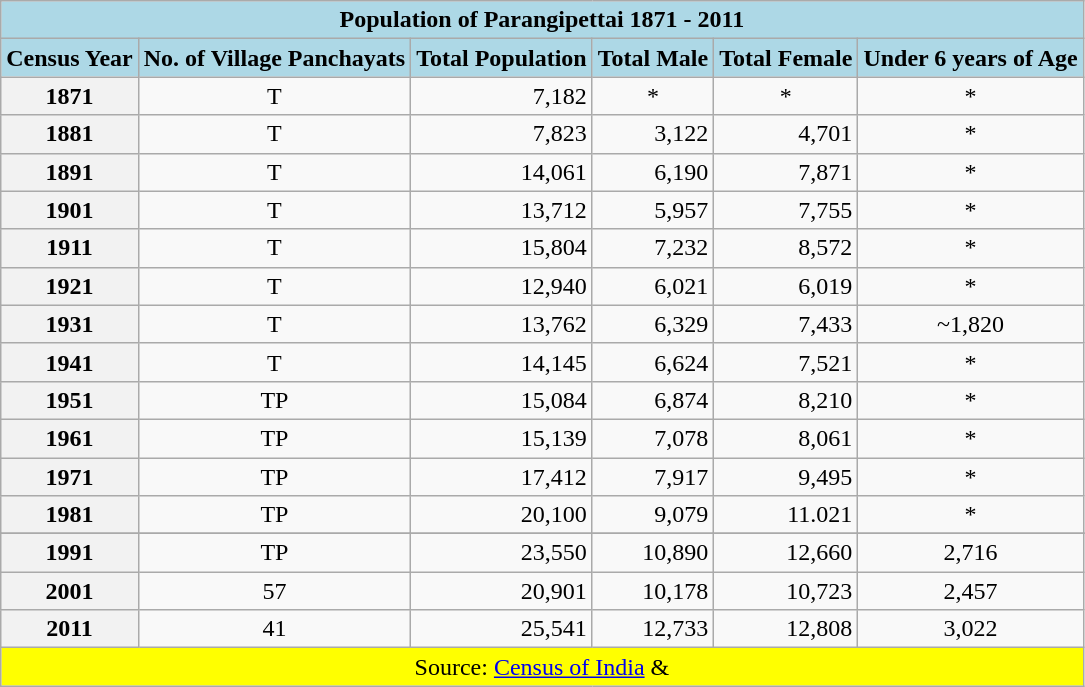<table class="wikitable" style="text-align: right;" table-align="center">
<tr>
<th colspan=6 style="background: lightBlue;">Population of Parangipettai 1871 - 2011</th>
</tr>
<tr>
<th style="background: lightBlue", "text-align: center;">Census Year</th>
<th style="background: lightBlue", "text-align: center;">No. of Village Panchayats</th>
<th style="background: lightBlue", "text-align: center;">Total Population</th>
<th style="background: lightBlue", "text-align: center;">Total Male</th>
<th style="background: lightBlue", "text-align: center;">Total Female</th>
<th style="background: lightBlue", "text-align: center;">Under 6 years of Age</th>
</tr>
<tr>
<th>1871</th>
<td style="text-align: center;">T</td>
<td>7,182</td>
<td style="text-align: center;">*</td>
<td style="text-align: center;">*</td>
<td style="text-align: center;">*</td>
</tr>
<tr>
<th>1881</th>
<td style="text-align: center;">T</td>
<td>7,823</td>
<td>3,122</td>
<td>4,701</td>
<td style="text-align: center;">*</td>
</tr>
<tr>
<th>1891</th>
<td style="text-align: center;">T</td>
<td>14,061</td>
<td>6,190</td>
<td>7,871</td>
<td style="text-align: center;">*</td>
</tr>
<tr>
<th>1901</th>
<td style="text-align: center;">T</td>
<td>13,712</td>
<td>5,957</td>
<td>7,755</td>
<td style="text-align: center;">*</td>
</tr>
<tr>
<th>1911</th>
<td style="text-align: center;">T</td>
<td>15,804</td>
<td>7,232</td>
<td>8,572</td>
<td style="text-align: center;">*</td>
</tr>
<tr>
<th>1921</th>
<td style="text-align: center;">T</td>
<td>12,940</td>
<td>6,021</td>
<td>6,019</td>
<td style="text-align: center;">*</td>
</tr>
<tr>
<th>1931</th>
<td style="text-align: center;">T</td>
<td>13,762</td>
<td>6,329</td>
<td>7,433</td>
<td style="text-align: center;">~1,820</td>
</tr>
<tr>
<th>1941</th>
<td style="text-align: center;">T</td>
<td>14,145</td>
<td>6,624</td>
<td>7,521</td>
<td style="text-align: center;">*</td>
</tr>
<tr>
<th>1951</th>
<td style="text-align: center;">TP</td>
<td>15,084</td>
<td>6,874</td>
<td>8,210</td>
<td style="text-align: center;">*</td>
</tr>
<tr>
<th>1961</th>
<td style="text-align: center;">TP</td>
<td>15,139</td>
<td>7,078</td>
<td>8,061</td>
<td style="text-align: center;">*</td>
</tr>
<tr>
<th>1971</th>
<td style="text-align: center;">TP</td>
<td>17,412</td>
<td>7,917</td>
<td>9,495</td>
<td style="text-align: center;">*</td>
</tr>
<tr>
<th>1981</th>
<td style="text-align: center;">TP</td>
<td>20,100</td>
<td>9,079</td>
<td>11.021</td>
<td style="text-align: center;">*</td>
</tr>
<tr>
</tr>
<tr>
<th>1991</th>
<td style="text-align: center;">TP</td>
<td>23,550</td>
<td>10,890</td>
<td>12,660</td>
<td style="text-align: center;">2,716</td>
</tr>
<tr>
<th>2001</th>
<td style="text-align: center;">57</td>
<td>20,901</td>
<td>10,178</td>
<td>10,723</td>
<td style="text-align: center;">2,457</td>
</tr>
<tr>
<th>2011</th>
<td style="text-align: center;">41</td>
<td>25,541</td>
<td>12,733</td>
<td>12,808</td>
<td style="text-align: center;">3,022</td>
</tr>
<tr>
<td colspan=6 style="background: yellow;" align=center>Source: <a href='#'>Census of India</a> & </td>
</tr>
</table>
